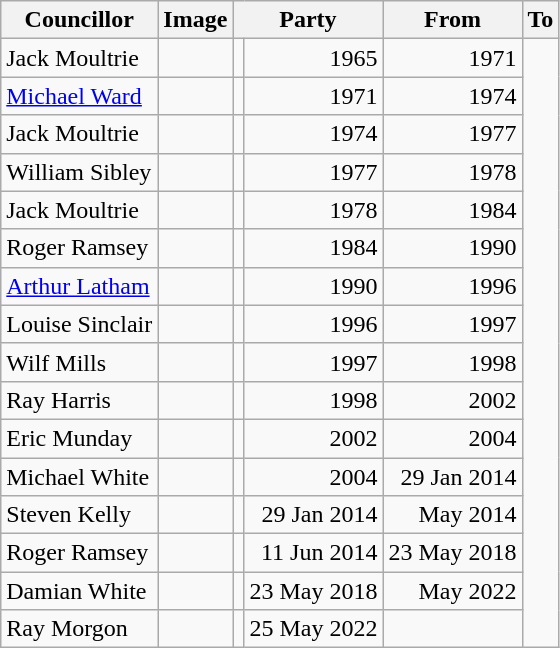<table class=wikitable>
<tr>
<th>Councillor</th>
<th>Image</th>
<th colspan=2>Party</th>
<th>From</th>
<th>To</th>
</tr>
<tr>
<td>Jack Moultrie</td>
<td></td>
<td></td>
<td align=right>1965</td>
<td align=right>1971</td>
</tr>
<tr>
<td><a href='#'>Michael Ward</a></td>
<td></td>
<td></td>
<td align=right>1971</td>
<td align=right>1974</td>
</tr>
<tr>
<td>Jack Moultrie</td>
<td></td>
<td></td>
<td align=right>1974</td>
<td align=right>1977</td>
</tr>
<tr>
<td>William Sibley</td>
<td></td>
<td></td>
<td align=right>1977</td>
<td align=right>1978</td>
</tr>
<tr>
<td>Jack Moultrie</td>
<td></td>
<td></td>
<td align=right>1978</td>
<td align=right>1984</td>
</tr>
<tr>
<td>Roger Ramsey</td>
<td></td>
<td></td>
<td align=right>1984</td>
<td align=right>1990</td>
</tr>
<tr>
<td><a href='#'>Arthur Latham</a></td>
<td></td>
<td></td>
<td align=right>1990</td>
<td align=right>1996</td>
</tr>
<tr>
<td>Louise Sinclair</td>
<td></td>
<td></td>
<td align=right>1996</td>
<td align=right>1997</td>
</tr>
<tr>
<td>Wilf Mills</td>
<td></td>
<td></td>
<td align=right>1997</td>
<td align=right>1998</td>
</tr>
<tr>
<td>Ray Harris</td>
<td></td>
<td></td>
<td align=right>1998</td>
<td align=right>2002</td>
</tr>
<tr>
<td>Eric Munday</td>
<td></td>
<td></td>
<td align=right>2002</td>
<td align=right>2004</td>
</tr>
<tr>
<td>Michael White</td>
<td></td>
<td></td>
<td align=right>2004</td>
<td align=right>29 Jan 2014</td>
</tr>
<tr>
<td>Steven Kelly</td>
<td></td>
<td></td>
<td align=right>29 Jan 2014</td>
<td align=right>May 2014</td>
</tr>
<tr>
<td>Roger Ramsey</td>
<td></td>
<td></td>
<td align=right>11 Jun 2014</td>
<td align=right>23 May 2018</td>
</tr>
<tr>
<td>Damian White</td>
<td></td>
<td></td>
<td align=right>23 May 2018</td>
<td align=right>May 2022</td>
</tr>
<tr>
<td>Ray Morgon</td>
<td></td>
<td></td>
<td align=right>25 May 2022</td>
<td></td>
</tr>
</table>
